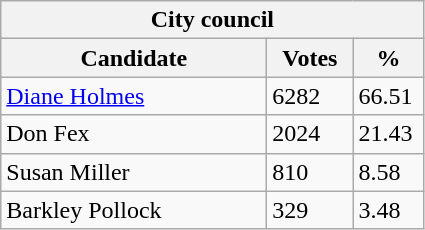<table class="wikitable">
<tr>
<th colspan="3">City council</th>
</tr>
<tr>
<th style="width: 170px">Candidate</th>
<th style="width: 50px">Votes</th>
<th style="width: 40px">%</th>
</tr>
<tr>
<td><a href='#'>Diane Holmes</a></td>
<td>6282</td>
<td>66.51</td>
</tr>
<tr>
<td>Don Fex</td>
<td>2024</td>
<td>21.43</td>
</tr>
<tr>
<td>Susan Miller</td>
<td>810</td>
<td>8.58</td>
</tr>
<tr>
<td>Barkley Pollock</td>
<td>329</td>
<td>3.48</td>
</tr>
</table>
